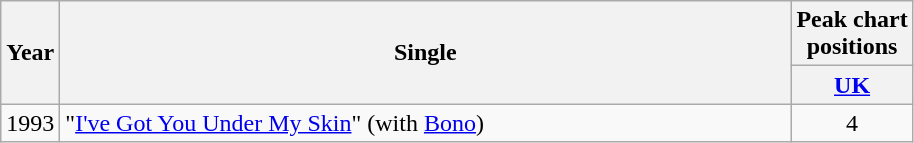<table class="wikitable" plainrowheaders" style="text-align:center">
<tr>
<th rowspan="2">Year</th>
<th rowspan="2" style=width:30em;>Single</th>
<th colspan="1">Peak chart<br>positions</th>
</tr>
<tr>
<th><a href='#'>UK</a><br></th>
</tr>
<tr>
<td>1993</td>
<td style="text-align:left;">"<a href='#'>I've Got You Under My Skin</a>" (with <a href='#'>Bono</a>)</td>
<td>4</td>
</tr>
</table>
